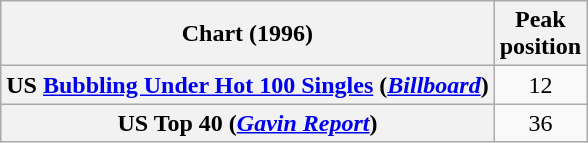<table class="wikitable sortable plainrowheaders" style="text-align:center">
<tr>
<th>Chart (1996)</th>
<th>Peak<br>position</th>
</tr>
<tr>
<th scope="row">US <a href='#'>Bubbling Under Hot 100 Singles</a> (<em><a href='#'>Billboard</a></em>)</th>
<td>12</td>
</tr>
<tr>
<th scope="row">US Top 40 (<em><a href='#'>Gavin Report</a></em>)</th>
<td>36</td>
</tr>
</table>
